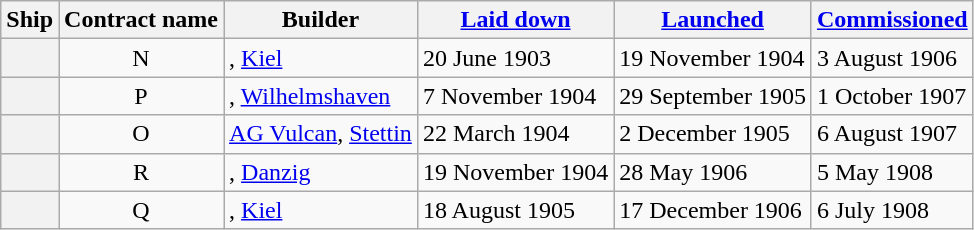<table class="wikitable plainrowheaders">
<tr>
<th scope="col">Ship</th>
<th scope="col">Contract name</th>
<th scope="col">Builder</th>
<th scope="col"><a href='#'>Laid down</a></th>
<th scope="col"><a href='#'>Launched</a></th>
<th scope="col"><a href='#'>Commissioned</a></th>
</tr>
<tr>
<th scope="row"></th>
<td align=center>N</td>
<td>, <a href='#'>Kiel</a></td>
<td>20 June 1903</td>
<td>19 November 1904</td>
<td>3 August 1906</td>
</tr>
<tr>
<th scope="row"></th>
<td align=center>P</td>
<td>, <a href='#'>Wilhelmshaven</a></td>
<td>7 November 1904</td>
<td>29 September 1905</td>
<td>1 October 1907</td>
</tr>
<tr>
<th scope="row"></th>
<td align=center>O</td>
<td><a href='#'>AG Vulcan</a>, <a href='#'>Stettin</a></td>
<td>22 March 1904</td>
<td>2 December 1905</td>
<td>6 August 1907</td>
</tr>
<tr>
<th scope="row"></th>
<td align=center>R</td>
<td>, <a href='#'>Danzig</a></td>
<td>19 November 1904</td>
<td>28 May 1906</td>
<td>5 May 1908</td>
</tr>
<tr>
<th scope="row"></th>
<td align=center>Q</td>
<td>, <a href='#'>Kiel</a></td>
<td>18 August 1905</td>
<td>17 December 1906</td>
<td>6 July 1908</td>
</tr>
</table>
